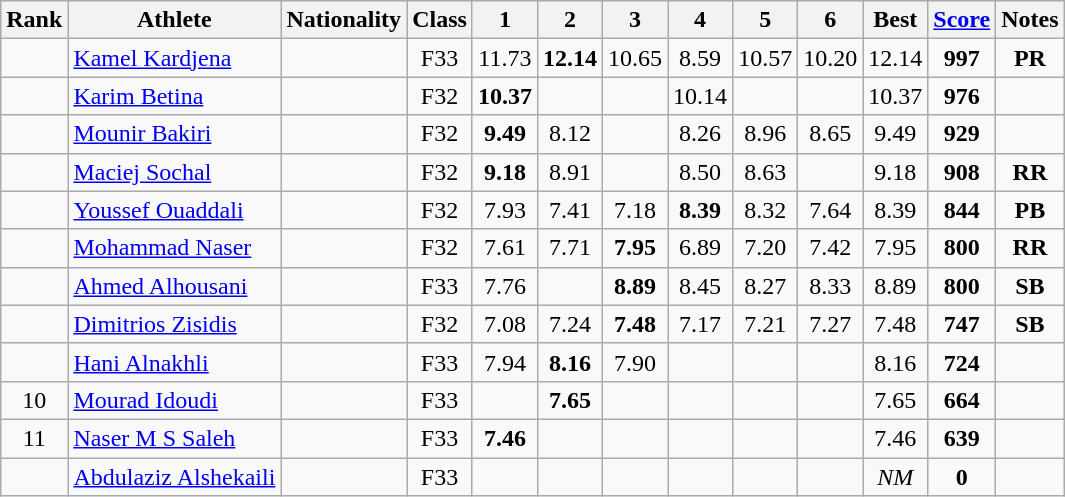<table class="wikitable sortable" style="text-align:center">
<tr>
<th>Rank</th>
<th>Athlete</th>
<th>Nationality</th>
<th>Class</th>
<th width="25">1</th>
<th width="25">2</th>
<th width="25">3</th>
<th width="25">4</th>
<th width="25">5</th>
<th width="25">6</th>
<th>Best</th>
<th><a href='#'>Score</a></th>
<th>Notes</th>
</tr>
<tr>
<td></td>
<td style="text-align:left;"><a href='#'>Kamel Kardjena</a></td>
<td style="text-align:left;"></td>
<td>F33</td>
<td>11.73</td>
<td><strong>12.14</strong></td>
<td>10.65</td>
<td>8.59</td>
<td>10.57</td>
<td>10.20</td>
<td>12.14</td>
<td><strong>997</strong></td>
<td><strong>PR</strong></td>
</tr>
<tr>
<td></td>
<td style="text-align:left;"><a href='#'>Karim Betina</a></td>
<td style="text-align:left;"></td>
<td>F32</td>
<td><strong>10.37</strong></td>
<td></td>
<td></td>
<td>10.14</td>
<td></td>
<td></td>
<td>10.37</td>
<td><strong>976</strong></td>
<td></td>
</tr>
<tr>
<td></td>
<td style="text-align:left;"><a href='#'>Mounir Bakiri</a></td>
<td style="text-align:left;"></td>
<td>F32</td>
<td><strong>9.49</strong></td>
<td>8.12</td>
<td></td>
<td>8.26</td>
<td>8.96</td>
<td>8.65</td>
<td>9.49</td>
<td><strong>929</strong></td>
<td></td>
</tr>
<tr>
<td></td>
<td style="text-align:left;"><a href='#'>Maciej Sochal</a></td>
<td style="text-align:left;"></td>
<td>F32</td>
<td><strong>9.18</strong></td>
<td>8.91</td>
<td></td>
<td>8.50</td>
<td>8.63</td>
<td></td>
<td>9.18</td>
<td><strong>908</strong></td>
<td><strong>RR</strong></td>
</tr>
<tr>
<td></td>
<td style="text-align:left;"><a href='#'>Youssef Ouaddali</a></td>
<td style="text-align:left;"></td>
<td>F32</td>
<td>7.93</td>
<td>7.41</td>
<td>7.18</td>
<td><strong>8.39</strong></td>
<td>8.32</td>
<td>7.64</td>
<td>8.39</td>
<td><strong>844</strong></td>
<td><strong>PB</strong></td>
</tr>
<tr>
<td></td>
<td style="text-align:left;"><a href='#'>Mohammad Naser</a></td>
<td style="text-align:left;"></td>
<td>F32</td>
<td>7.61</td>
<td>7.71</td>
<td><strong>7.95</strong></td>
<td>6.89</td>
<td>7.20</td>
<td>7.42</td>
<td>7.95</td>
<td><strong>800</strong></td>
<td><strong>RR</strong></td>
</tr>
<tr>
<td></td>
<td style="text-align:left;"><a href='#'>Ahmed Alhousani</a></td>
<td style="text-align:left;"></td>
<td>F33</td>
<td>7.76</td>
<td></td>
<td><strong>8.89</strong></td>
<td>8.45</td>
<td>8.27</td>
<td>8.33</td>
<td>8.89</td>
<td><strong>800</strong></td>
<td><strong>SB</strong></td>
</tr>
<tr>
<td></td>
<td style="text-align:left;"><a href='#'>Dimitrios Zisidis</a></td>
<td style="text-align:left;"></td>
<td>F32</td>
<td>7.08</td>
<td>7.24</td>
<td><strong>7.48</strong></td>
<td>7.17</td>
<td>7.21</td>
<td>7.27</td>
<td>7.48</td>
<td><strong>747</strong></td>
<td><strong>SB</strong></td>
</tr>
<tr>
<td></td>
<td style="text-align:left;"><a href='#'>Hani Alnakhli</a></td>
<td style="text-align:left;"></td>
<td>F33</td>
<td>7.94</td>
<td><strong>8.16</strong></td>
<td>7.90</td>
<td></td>
<td></td>
<td></td>
<td>8.16</td>
<td><strong>724</strong></td>
<td></td>
</tr>
<tr>
<td>10</td>
<td style="text-align:left;"><a href='#'>Mourad Idoudi</a></td>
<td style="text-align:left;"></td>
<td>F33</td>
<td></td>
<td><strong>7.65</strong></td>
<td></td>
<td></td>
<td></td>
<td></td>
<td>7.65</td>
<td><strong>664</strong></td>
<td></td>
</tr>
<tr>
<td>11</td>
<td style="text-align:left;"><a href='#'>Naser M S Saleh</a></td>
<td style="text-align:left;"></td>
<td>F33</td>
<td><strong>7.46</strong></td>
<td></td>
<td></td>
<td></td>
<td></td>
<td></td>
<td>7.46</td>
<td><strong>639</strong></td>
<td></td>
</tr>
<tr>
<td></td>
<td style="text-align:left;"><a href='#'>Abdulaziz Alshekaili</a></td>
<td style="text-align:left;"></td>
<td>F33</td>
<td></td>
<td></td>
<td></td>
<td></td>
<td></td>
<td></td>
<td><em>NM</em></td>
<td><strong>0</strong></td>
<td></td>
</tr>
</table>
